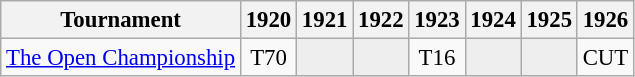<table class="wikitable" style="font-size:95%;text-align:center;">
<tr>
<th>Tournament</th>
<th>1920</th>
<th>1921</th>
<th>1922</th>
<th>1923</th>
<th>1924</th>
<th>1925</th>
<th>1926</th>
</tr>
<tr>
<td align=left><a href='#'>The Open Championship</a></td>
<td>T70</td>
<td style="background:#eeeeee;"></td>
<td style="background:#eeeeee;"></td>
<td>T16</td>
<td style="background:#eeeeee;"></td>
<td style="background:#eeeeee;"></td>
<td>CUT</td>
</tr>
</table>
